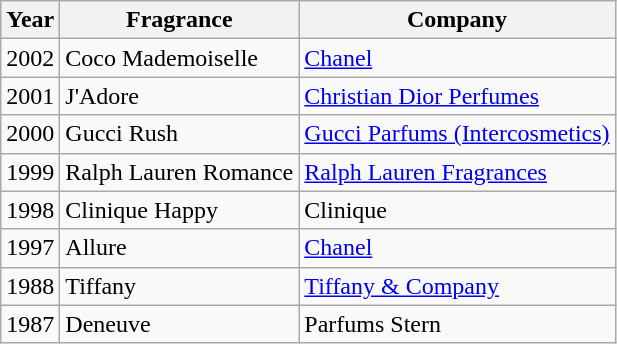<table class="wikitable sortable">
<tr>
<th>Year</th>
<th>Fragrance</th>
<th>Company</th>
</tr>
<tr>
<td>2002</td>
<td>Coco Mademoiselle</td>
<td><a href='#'>Chanel</a></td>
</tr>
<tr>
<td>2001</td>
<td>J'Adore</td>
<td><a href='#'>Christian Dior Perfumes</a></td>
</tr>
<tr>
<td>2000</td>
<td>Gucci Rush</td>
<td><a href='#'>Gucci Parfums (Intercosmetics)</a></td>
</tr>
<tr>
<td>1999</td>
<td>Ralph Lauren Romance</td>
<td><a href='#'>Ralph Lauren Fragrances</a></td>
</tr>
<tr>
<td>1998</td>
<td>Clinique Happy</td>
<td>Clinique</td>
</tr>
<tr>
<td>1997</td>
<td>Allure</td>
<td><a href='#'>Chanel</a></td>
</tr>
<tr>
<td>1988</td>
<td>Tiffany</td>
<td><a href='#'>Tiffany & Company</a></td>
</tr>
<tr>
<td>1987</td>
<td>Deneuve</td>
<td>Parfums Stern</td>
</tr>
</table>
